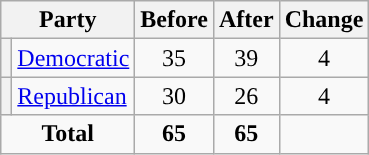<table class="wikitable" style="text-align:center;">
<tr>
<th colspan="2">Party</th>
<th>Before</th>
<th>After</th>
<th>Change</th>
</tr>
<tr>
<th style="background-color:"></th>
<td style="text-align:left;"><a href='#'>Democratic</a></td>
<td>35</td>
<td>39</td>
<td> 4</td>
</tr>
<tr>
<th style="background-color:"></th>
<td style="text-align:left;"><a href='#'>Republican</a></td>
<td>30</td>
<td>26</td>
<td> 4</td>
</tr>
<tr>
<td colspan="2"><strong>Total</strong></td>
<td><strong>65</strong></td>
<td><strong>65</strong></td>
<td></td>
</tr>
</table>
